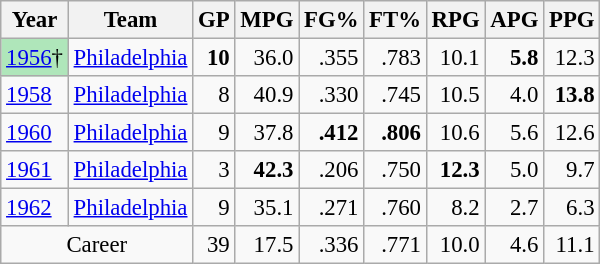<table class="wikitable sortable" style="font-size:95%; text-align:right;">
<tr>
<th>Year</th>
<th>Team</th>
<th>GP</th>
<th>MPG</th>
<th>FG%</th>
<th>FT%</th>
<th>RPG</th>
<th>APG</th>
<th>PPG</th>
</tr>
<tr>
<td style="text-align:left;background:#afe6ba;"><a href='#'>1956</a>†</td>
<td style="text-align:left;"><a href='#'>Philadelphia</a></td>
<td><strong>10</strong></td>
<td>36.0</td>
<td>.355</td>
<td>.783</td>
<td>10.1</td>
<td><strong>5.8</strong></td>
<td>12.3</td>
</tr>
<tr>
<td style="text-align:left;"><a href='#'>1958</a></td>
<td style="text-align:left;"><a href='#'>Philadelphia</a></td>
<td>8</td>
<td>40.9</td>
<td>.330</td>
<td>.745</td>
<td>10.5</td>
<td>4.0</td>
<td><strong>13.8</strong></td>
</tr>
<tr>
<td style="text-align:left;"><a href='#'>1960</a></td>
<td style="text-align:left;"><a href='#'>Philadelphia</a></td>
<td>9</td>
<td>37.8</td>
<td><strong>.412</strong></td>
<td><strong>.806</strong></td>
<td>10.6</td>
<td>5.6</td>
<td>12.6</td>
</tr>
<tr>
<td style="text-align:left;"><a href='#'>1961</a></td>
<td style="text-align:left;"><a href='#'>Philadelphia</a></td>
<td>3</td>
<td><strong>42.3</strong></td>
<td>.206</td>
<td>.750</td>
<td><strong>12.3</strong></td>
<td>5.0</td>
<td>9.7</td>
</tr>
<tr>
<td style="text-align:left;"><a href='#'>1962</a></td>
<td style="text-align:left;"><a href='#'>Philadelphia</a></td>
<td>9</td>
<td>35.1</td>
<td>.271</td>
<td>.760</td>
<td>8.2</td>
<td>2.7</td>
<td>6.3</td>
</tr>
<tr class="sortbottom">
<td colspan="2" style="text-align:center;">Career</td>
<td>39</td>
<td>17.5</td>
<td>.336</td>
<td>.771</td>
<td>10.0</td>
<td>4.6</td>
<td>11.1</td>
</tr>
</table>
